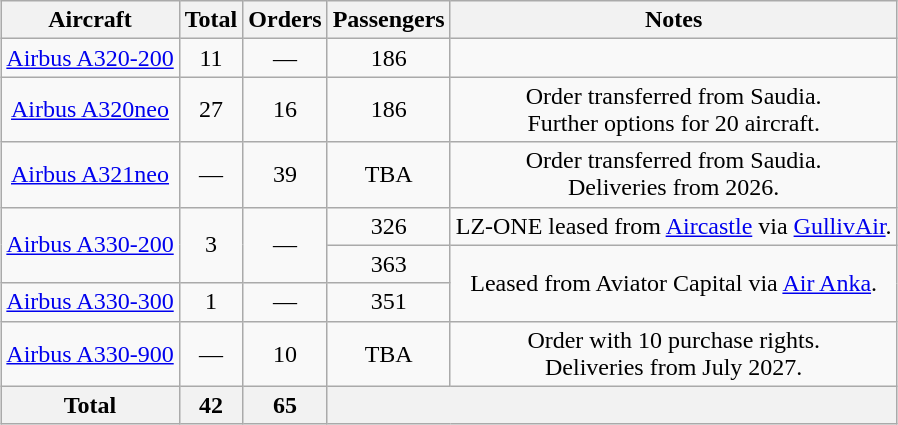<table class="wikitable" style="border-collapse:collapse;text-align:center;margin:auto;">
<tr>
<th>Aircraft</th>
<th>Total</th>
<th>Orders</th>
<th>Passengers</th>
<th>Notes</th>
</tr>
<tr>
<td><a href='#'>Airbus A320-200</a></td>
<td>11</td>
<td>—</td>
<td>186</td>
<td></td>
</tr>
<tr>
<td><a href='#'>Airbus A320neo</a></td>
<td>27</td>
<td>16</td>
<td>186</td>
<td>Order transferred from Saudia.<br>Further options for 20 aircraft.</td>
</tr>
<tr>
<td><a href='#'>Airbus A321neo</a></td>
<td>—</td>
<td>39</td>
<td><abbr>TBA</abbr></td>
<td>Order transferred from Saudia.<br>Deliveries from 2026.</td>
</tr>
<tr>
<td rowspan="2"><a href='#'>Airbus A330-200</a></td>
<td rowspan="2">3</td>
<td rowspan="2">—</td>
<td>326</td>
<td>LZ-ONE leased from <a href='#'>Aircastle</a> via <a href='#'>GullivAir</a>.</td>
</tr>
<tr>
<td>363</td>
<td rowspan="2">Leased from Aviator Capital via <a href='#'>Air Anka</a>.</td>
</tr>
<tr>
<td><a href='#'>Airbus A330-300</a></td>
<td>1</td>
<td>—</td>
<td>351</td>
</tr>
<tr>
<td><a href='#'>Airbus A330-900</a></td>
<td>—</td>
<td>10</td>
<td><abbr>TBA</abbr></td>
<td>Order with 10 purchase rights.<br>Deliveries from July 2027.</td>
</tr>
<tr>
<th>Total</th>
<th>42</th>
<th>65</th>
<th colspan="2"></th>
</tr>
</table>
